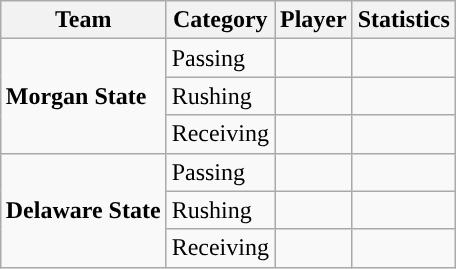<table class="wikitable" style="float: right;">
<tr>
<th>Team</th>
<th>Category</th>
<th>Player</th>
<th>Statistics</th>
</tr>
<tr>
<td rowspan=3><strong>Morgan State</strong></td>
<td>Passing</td>
<td></td>
<td></td>
</tr>
<tr>
<td>Rushing</td>
<td></td>
<td></td>
</tr>
<tr>
<td>Receiving</td>
<td></td>
<td></td>
</tr>
<tr>
<td rowspan=3><strong>Delaware State</strong></td>
<td>Passing</td>
<td></td>
<td></td>
</tr>
<tr>
<td>Rushing</td>
<td></td>
<td></td>
</tr>
<tr>
<td>Receiving</td>
<td></td>
<td></td>
</tr>
</table>
